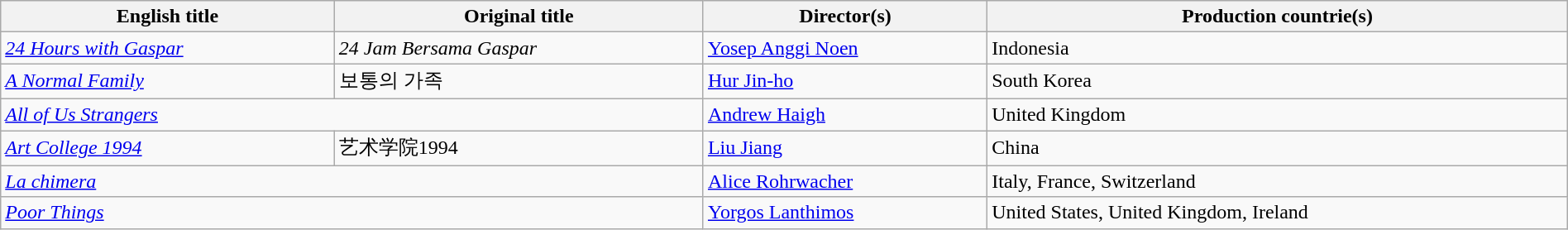<table class="sortable wikitable" style="width:100%; margin-bottom:4px">
<tr>
<th scope="col">English title</th>
<th scope="col">Original title</th>
<th scope="col">Director(s)</th>
<th scope="col">Production countrie(s)</th>
</tr>
<tr>
<td><em><a href='#'>24 Hours with Gaspar</a></em></td>
<td><em>24 Jam Bersama Gaspar</em></td>
<td><a href='#'>Yosep Anggi Noen</a></td>
<td>Indonesia</td>
</tr>
<tr>
<td><em><a href='#'>A Normal Family</a></em></td>
<td>보통의 가족</td>
<td><a href='#'>Hur Jin-ho</a></td>
<td>South Korea</td>
</tr>
<tr>
<td colspan="2"><em><a href='#'>All of Us Strangers</a></em></td>
<td><a href='#'>Andrew Haigh</a></td>
<td>United Kingdom</td>
</tr>
<tr>
<td><em><a href='#'>Art College 1994</a></em></td>
<td>艺术学院1994</td>
<td><a href='#'>Liu Jiang</a></td>
<td>China</td>
</tr>
<tr>
<td colspan="2"><em><a href='#'>La chimera</a></em></td>
<td><a href='#'>Alice Rohrwacher</a></td>
<td>Italy, France, Switzerland</td>
</tr>
<tr>
<td colspan="2"><em><a href='#'>Poor Things</a></em></td>
<td><a href='#'>Yorgos Lanthimos</a></td>
<td>United States, United Kingdom, Ireland</td>
</tr>
</table>
